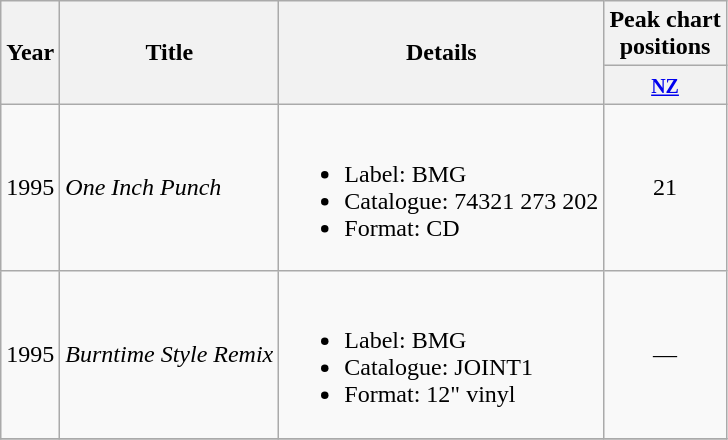<table class="wikitable plainrowheaders">
<tr>
<th rowspan="2">Year</th>
<th rowspan="2">Title</th>
<th rowspan="2">Details</th>
<th>Peak chart<br>positions</th>
</tr>
<tr>
<th><small><a href='#'>NZ</a></small></th>
</tr>
<tr>
<td>1995</td>
<td><em>One Inch Punch</em></td>
<td><br><ul><li>Label: BMG</li><li>Catalogue: 74321 273 202</li><li>Format: CD</li></ul></td>
<td align="center">21</td>
</tr>
<tr>
<td>1995</td>
<td><em>Burntime Style Remix</em></td>
<td><br><ul><li>Label: BMG</li><li>Catalogue: JOINT1</li><li>Format: 12" vinyl</li></ul></td>
<td align="center">—</td>
</tr>
<tr>
</tr>
</table>
